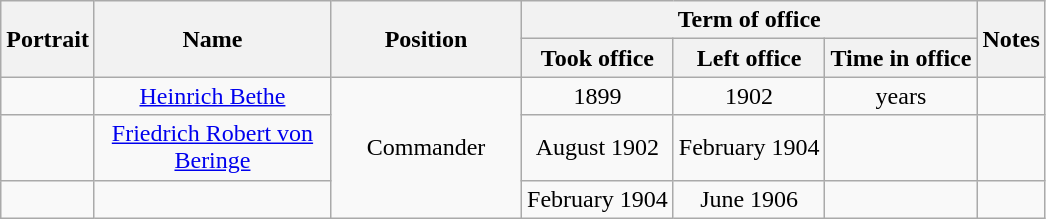<table class="wikitable" style="text-align:center">
<tr>
<th rowspan=2>Portrait</th>
<th width=150 rowspan=2>Name<br></th>
<th width=120 rowspan=2>Position</th>
<th colspan=3>Term of office</th>
<th rowspan=2>Notes</th>
</tr>
<tr>
<th>Took office</th>
<th>Left office</th>
<th>Time in office</th>
</tr>
<tr>
<td></td>
<td><a href='#'>Heinrich Bethe</a></td>
<td rowspan=3>Commander</td>
<td>1899</td>
<td>1902</td>
<td> years</td>
<td></td>
</tr>
<tr>
<td></td>
<td><a href='#'>Friedrich Robert von Beringe</a><br></td>
<td>August 1902</td>
<td>February 1904</td>
<td></td>
<td></td>
</tr>
<tr>
<td></td>
<td><br></td>
<td>February 1904</td>
<td>June 1906</td>
<td></td>
<td></td>
</tr>
</table>
